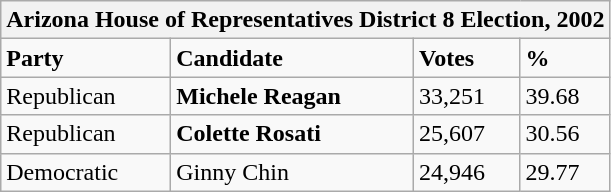<table class="wikitable">
<tr>
<th colspan="4">Arizona House of Representatives District 8 Election, 2002</th>
</tr>
<tr>
<td><strong>Party</strong></td>
<td><strong>Candidate</strong></td>
<td><strong>Votes</strong></td>
<td><strong>%</strong></td>
</tr>
<tr>
<td>Republican</td>
<td><strong>Michele Reagan</strong></td>
<td>33,251</td>
<td>39.68</td>
</tr>
<tr>
<td>Republican</td>
<td><strong>Colette Rosati</strong></td>
<td>25,607</td>
<td>30.56</td>
</tr>
<tr>
<td>Democratic</td>
<td>Ginny Chin</td>
<td>24,946</td>
<td>29.77</td>
</tr>
</table>
